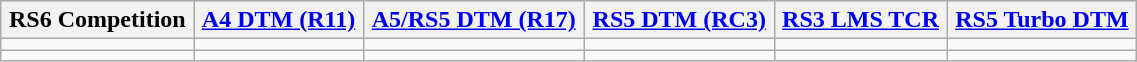<table class="wikitable"  width=60%>
<tr>
<th>RS6 Competition</th>
<th><a href='#'>A4 DTM (R11)</a></th>
<th><a href='#'>A5/RS5 DTM (R17)</a></th>
<th><a href='#'>RS5 DTM (RC3)</a></th>
<th><a href='#'>RS3 LMS TCR</a></th>
<th><a href='#'>RS5 Turbo DTM</a></th>
</tr>
<tr>
<td></td>
<td></td>
<td></td>
<td></td>
<td></td>
<td></td>
</tr>
<tr>
<td></td>
<td></td>
<td></td>
<td></td>
<td></td>
<td></td>
</tr>
</table>
